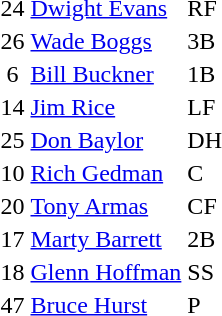<table>
<tr>
<td>24</td>
<td><a href='#'>Dwight Evans</a></td>
<td>RF</td>
</tr>
<tr>
<td>26</td>
<td><a href='#'>Wade Boggs</a></td>
<td>3B</td>
</tr>
<tr>
<td> 6</td>
<td><a href='#'>Bill Buckner</a></td>
<td>1B</td>
</tr>
<tr>
<td>14</td>
<td><a href='#'>Jim Rice</a></td>
<td>LF</td>
</tr>
<tr>
<td>25</td>
<td><a href='#'>Don Baylor</a></td>
<td>DH</td>
</tr>
<tr>
<td>10</td>
<td><a href='#'>Rich Gedman</a></td>
<td>C</td>
</tr>
<tr>
<td>20</td>
<td><a href='#'>Tony Armas</a></td>
<td>CF</td>
</tr>
<tr>
<td>17</td>
<td><a href='#'>Marty Barrett</a></td>
<td>2B</td>
</tr>
<tr>
<td>18</td>
<td><a href='#'>Glenn Hoffman</a></td>
<td>SS</td>
</tr>
<tr>
<td>47</td>
<td><a href='#'>Bruce Hurst</a></td>
<td>P</td>
</tr>
</table>
